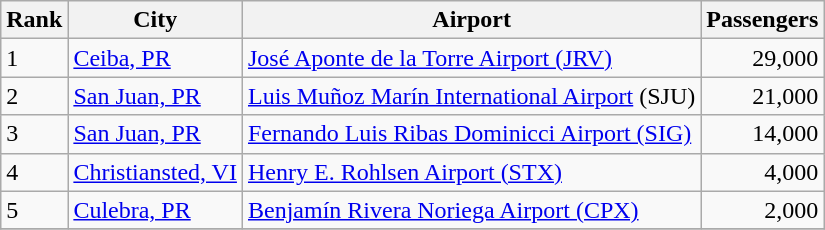<table class="wikitable">
<tr>
<th>Rank</th>
<th>City</th>
<th>Airport</th>
<th>Passengers</th>
</tr>
<tr>
<td>1</td>
<td><a href='#'>Ceiba, PR</a></td>
<td><a href='#'>José Aponte de la Torre Airport (JRV)</a></td>
<td align=right>29,000</td>
</tr>
<tr>
<td>2</td>
<td><a href='#'>San Juan, PR</a></td>
<td><a href='#'>Luis Muñoz Marín International Airport</a> (SJU)</td>
<td align=right>21,000</td>
</tr>
<tr>
<td>3</td>
<td><a href='#'>San Juan, PR</a></td>
<td><a href='#'>Fernando Luis Ribas Dominicci Airport (SIG)</a></td>
<td align=right>14,000</td>
</tr>
<tr>
<td>4</td>
<td><a href='#'>Christiansted, VI</a></td>
<td><a href='#'>Henry E. Rohlsen Airport (STX)</a></td>
<td align=right>4,000</td>
</tr>
<tr>
<td>5</td>
<td><a href='#'>Culebra, PR</a></td>
<td><a href='#'> Benjamín Rivera Noriega Airport (CPX)</a></td>
<td align=right>2,000</td>
</tr>
<tr>
</tr>
</table>
